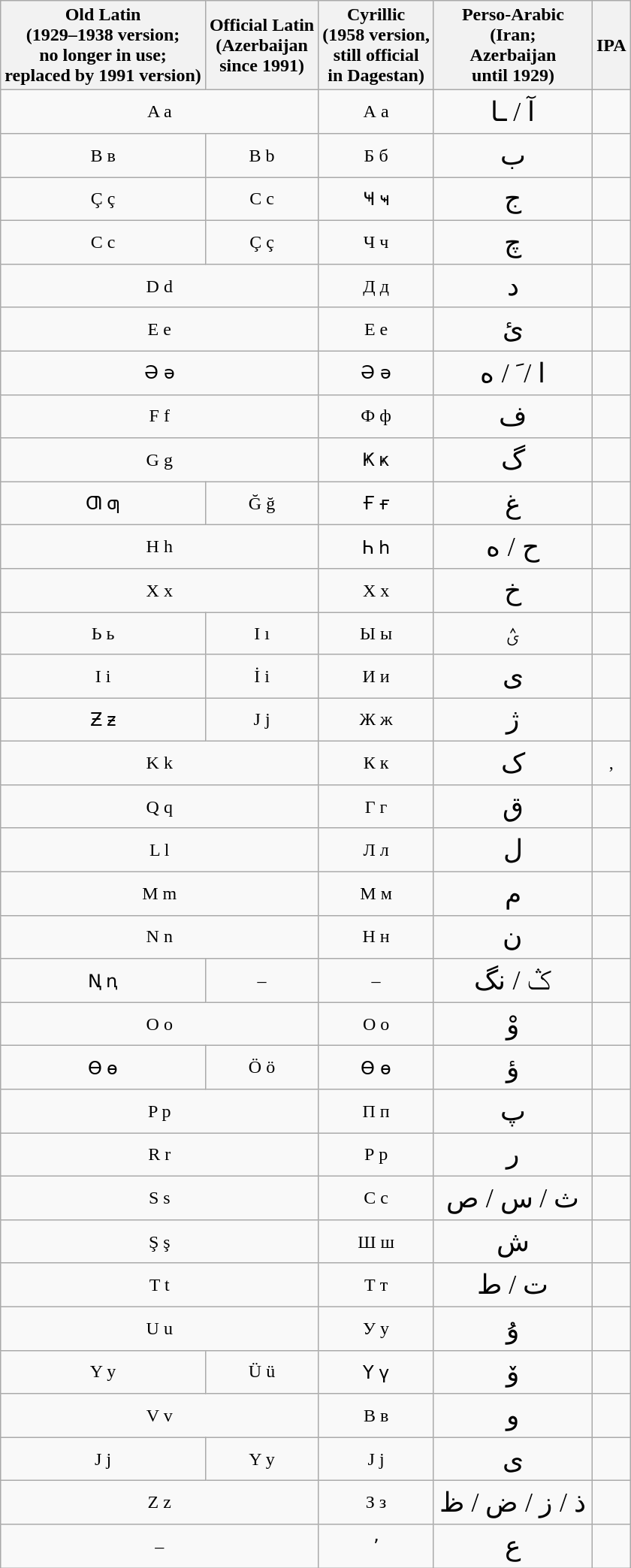<table class="wikitable" style="text-align:center">
<tr>
<th scope="col">Old Latin<br> (1929–1938 version;<br> no longer in use;<br> replaced by 1991 version)</th>
<th scope="col">Official Latin<br> (Azerbaijan<br> since 1991)</th>
<th scope="col">Cyrillic<br> (1958 version,<br> still official<br> in Dagestan)</th>
<th scope="col">Perso-Arabic<br> (Iran;<br> Azerbaijan<br> until 1929)</th>
<th scope="col">IPA</th>
</tr>
<tr>
<td colspan="2">A a</td>
<td>А а</td>
<td style="font-size: 1.5em;">آ / ـا</td>
<td></td>
</tr>
<tr>
<td>B в</td>
<td>B b</td>
<td>Б б</td>
<td style="font-size: 1.5em;">ب</td>
<td></td>
</tr>
<tr>
<td>Ç ç</td>
<td>C c</td>
<td>Ҹ ҹ</td>
<td style="font-size: 1.5em;">ج</td>
<td></td>
</tr>
<tr>
<td>C c</td>
<td>Ç ç</td>
<td>Ч ч</td>
<td style="font-size: 1.5em;">چ</td>
<td></td>
</tr>
<tr>
<td colspan="2">D d</td>
<td>Д д</td>
<td style="font-size: 1.5em;">د</td>
<td></td>
</tr>
<tr>
<td colspan="2">E e</td>
<td>Е е</td>
<td style="font-size: 1.5em;">ئ</td>
<td></td>
</tr>
<tr>
<td colspan="2">Ə ə</td>
<td>Ә ә</td>
<td style="font-size: 1.5em;">ا / َ / ە</td>
<td></td>
</tr>
<tr>
<td colspan="2">F f</td>
<td>Ф ф</td>
<td style="font-size: 1.5em;">ف</td>
<td></td>
</tr>
<tr>
<td colspan="2">G g</td>
<td>Ҝ ҝ</td>
<td style="font-size: 1.5em;">گ</td>
<td></td>
</tr>
<tr>
<td>Ƣ ƣ</td>
<td>Ğ ğ</td>
<td>Ғ ғ</td>
<td style="font-size: 1.5em;">غ</td>
<td></td>
</tr>
<tr>
<td colspan="2">H h</td>
<td>Һ һ</td>
<td style="font-size: 1.5em;">ح / ه</td>
<td></td>
</tr>
<tr>
<td colspan="2">X x</td>
<td>Х х</td>
<td style="font-size: 1.5em;">خ</td>
<td></td>
</tr>
<tr>
<td>Ь ь</td>
<td>I ı</td>
<td>Ы ы</td>
<td style="font-size: 1.5em;">ؽ</td>
<td></td>
</tr>
<tr>
<td>I i</td>
<td>İ i</td>
<td>И и</td>
<td style="font-size: 1.5em;">ی</td>
<td></td>
</tr>
<tr>
<td>Ƶ ƶ</td>
<td>J j</td>
<td>Ж ж</td>
<td style="font-size: 1.5em;">ژ</td>
<td></td>
</tr>
<tr>
<td colspan="2">K k</td>
<td>К к</td>
<td style="font-size: 1.5em;">ک</td>
<td>, </td>
</tr>
<tr>
<td colspan="2">Q q</td>
<td>Г г</td>
<td style="font-size: 1.5em;">ق</td>
<td></td>
</tr>
<tr>
<td colspan="2">L l</td>
<td>Л л</td>
<td style="font-size: 1.5em;">ل</td>
<td></td>
</tr>
<tr>
<td colspan="2">M m</td>
<td>М м</td>
<td style="font-size: 1.5em;">م</td>
<td></td>
</tr>
<tr>
<td colspan="2">N n</td>
<td>Н н</td>
<td style="font-size: 1.5em;">ن</td>
<td></td>
</tr>
<tr>
<td>Ꞑ ꞑ</td>
<td>–</td>
<td>–</td>
<td style="font-size: 1.5em;">ݣ / نگ</td>
<td></td>
</tr>
<tr>
<td colspan="2">O o</td>
<td>О о</td>
<td style="font-size: 1.5em;">وْ</td>
<td></td>
</tr>
<tr>
<td>Ɵ ɵ</td>
<td>Ö ö</td>
<td>Ө ө</td>
<td style="font-size: 1.5em;">ؤ</td>
<td></td>
</tr>
<tr>
<td colspan="2">P p</td>
<td>П п</td>
<td style="font-size: 1.5em;">پ</td>
<td></td>
</tr>
<tr>
<td colspan="2">R r</td>
<td>Р р</td>
<td style="font-size: 1.5em;">ر</td>
<td></td>
</tr>
<tr>
<td colspan="2">S s</td>
<td>С с</td>
<td style="font-size: 1.5em;">ث / س / ص</td>
<td></td>
</tr>
<tr>
<td colspan="2">Ş ş</td>
<td>Ш ш</td>
<td style="font-size: 1.5em;">ش</td>
<td></td>
</tr>
<tr>
<td colspan="2">T t</td>
<td>Т т</td>
<td style="font-size: 1.5em;">ت / ط</td>
<td></td>
</tr>
<tr>
<td colspan="2">U u</td>
<td>У у</td>
<td style="font-size: 1.5em;">ۇ</td>
<td></td>
</tr>
<tr>
<td>Y y</td>
<td>Ü ü</td>
<td>Ү ү</td>
<td style="font-size: 1.5em;">ۆ</td>
<td></td>
</tr>
<tr>
<td colspan="2">V v</td>
<td>В в</td>
<td style="font-size: 1.5em;">و</td>
<td></td>
</tr>
<tr>
<td>J j</td>
<td>Y y</td>
<td>Ј ј</td>
<td style="font-size: 1.5em;">ی</td>
<td></td>
</tr>
<tr>
<td colspan="2">Z z</td>
<td>З з</td>
<td style="font-size: 1.5em;">ذ / ز / ض / ظ</td>
<td></td>
</tr>
<tr>
<td colspan="2">–</td>
<td>ʼ</td>
<td style="font-size: 1.5em;">ع</td>
<td></td>
</tr>
</table>
